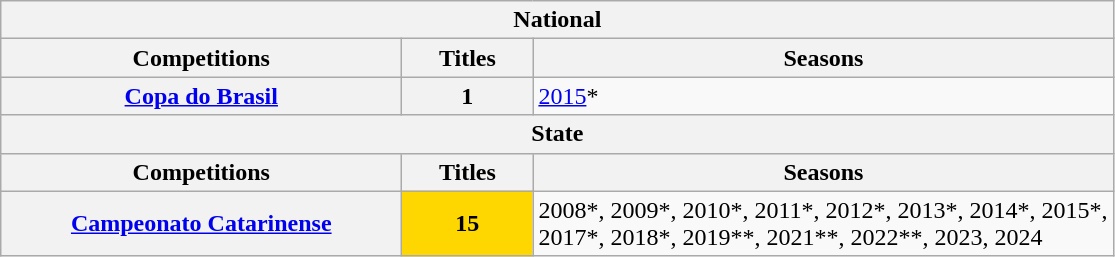<table class="wikitable">
<tr>
<th colspan="3">National</th>
</tr>
<tr>
<th style="width:260px">Competitions</th>
<th style="width:80px">Titles</th>
<th style="width:380px">Seasons</th>
</tr>
<tr>
<th style="text-align:center"><a href='#'>Copa do Brasil</a></th>
<th style="text-align:center"><strong>1</strong></th>
<td align="left"><a href='#'>2015</a>*</td>
</tr>
<tr>
<th colspan="3">State</th>
</tr>
<tr>
<th>Competitions</th>
<th>Titles</th>
<th>Seasons</th>
</tr>
<tr>
<th style="text-align:center"><a href='#'>Campeonato Catarinense</a></th>
<td bgcolor="gold" style="text-align:center"><strong>15</strong></td>
<td align="left">2008*, 2009*, 2010*, 2011*, 2012*, 2013*, 2014*, 2015*, 2017*, 2018*, 2019**, 2021**, 2022**, 2023, 2024</td>
</tr>
</table>
